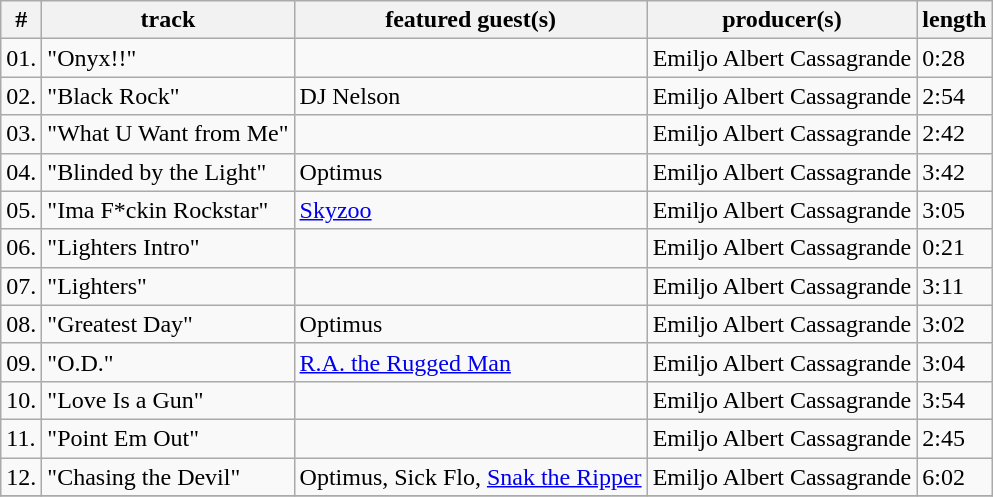<table class="wikitable">
<tr>
<th>#</th>
<th>track</th>
<th>featured guest(s)</th>
<th>producer(s)</th>
<th>length</th>
</tr>
<tr>
<td>01.</td>
<td>"Onyx!!"</td>
<td></td>
<td>Emiljo Albert Cassagrande</td>
<td>0:28</td>
</tr>
<tr>
<td>02.</td>
<td>"Black Rock"</td>
<td>DJ Nelson</td>
<td>Emiljo Albert Cassagrande</td>
<td>2:54</td>
</tr>
<tr>
<td>03.</td>
<td>"What U Want from Me"</td>
<td></td>
<td>Emiljo Albert Cassagrande</td>
<td>2:42</td>
</tr>
<tr>
<td>04.</td>
<td>"Blinded by the Light"</td>
<td>Optimus</td>
<td>Emiljo Albert Cassagrande</td>
<td>3:42</td>
</tr>
<tr>
<td>05.</td>
<td>"Ima F*ckin Rockstar"</td>
<td><a href='#'>Skyzoo</a></td>
<td>Emiljo Albert Cassagrande</td>
<td>3:05</td>
</tr>
<tr>
<td>06.</td>
<td>"Lighters Intro"</td>
<td></td>
<td>Emiljo Albert Cassagrande</td>
<td>0:21</td>
</tr>
<tr>
<td>07.</td>
<td>"Lighters"</td>
<td></td>
<td>Emiljo Albert Cassagrande</td>
<td>3:11</td>
</tr>
<tr>
<td>08.</td>
<td>"Greatest Day"</td>
<td>Optimus</td>
<td>Emiljo Albert Cassagrande</td>
<td>3:02</td>
</tr>
<tr>
<td>09.</td>
<td>"O.D."</td>
<td><a href='#'>R.A. the Rugged Man</a></td>
<td>Emiljo Albert Cassagrande</td>
<td>3:04</td>
</tr>
<tr>
<td>10.</td>
<td>"Love Is a Gun"</td>
<td></td>
<td>Emiljo Albert Cassagrande</td>
<td>3:54</td>
</tr>
<tr>
<td>11.</td>
<td>"Point Em Out"</td>
<td></td>
<td>Emiljo Albert Cassagrande</td>
<td>2:45</td>
</tr>
<tr>
<td>12.</td>
<td>"Chasing the Devil"</td>
<td>Optimus, Sick Flo, <a href='#'>Snak the Ripper</a></td>
<td>Emiljo Albert Cassagrande</td>
<td>6:02</td>
</tr>
<tr>
</tr>
</table>
